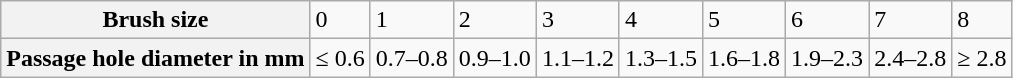<table class="wikitable">
<tr>
<th>Brush size</th>
<td>0</td>
<td>1</td>
<td>2</td>
<td>3</td>
<td>4</td>
<td>5</td>
<td>6</td>
<td>7</td>
<td>8</td>
</tr>
<tr>
<th>Passage hole diameter in mm</th>
<td>≤ 0.6</td>
<td>0.7–0.8</td>
<td>0.9–1.0</td>
<td>1.1–1.2</td>
<td>1.3–1.5</td>
<td>1.6–1.8</td>
<td>1.9–2.3</td>
<td>2.4–2.8</td>
<td>≥ 2.8</td>
</tr>
</table>
